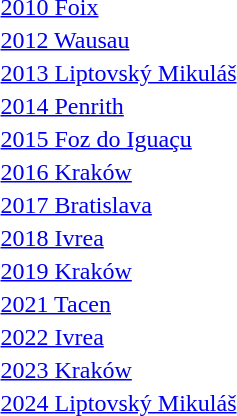<table>
<tr>
<td><a href='#'>2010 Foix</a></td>
<td></td>
<td></td>
<td></td>
</tr>
<tr>
<td><a href='#'>2012 Wausau</a></td>
<td></td>
<td></td>
<td></td>
</tr>
<tr>
<td><a href='#'>2013 Liptovský Mikuláš</a></td>
<td></td>
<td></td>
<td></td>
</tr>
<tr>
<td><a href='#'>2014 Penrith</a></td>
<td></td>
<td></td>
<td></td>
</tr>
<tr>
<td><a href='#'>2015 Foz do Iguaçu</a></td>
<td></td>
<td></td>
<td></td>
</tr>
<tr>
<td><a href='#'>2016 Kraków</a></td>
<td></td>
<td></td>
<td></td>
</tr>
<tr>
<td><a href='#'>2017 Bratislava</a></td>
<td></td>
<td></td>
<td></td>
</tr>
<tr>
<td><a href='#'>2018 Ivrea</a></td>
<td></td>
<td></td>
<td></td>
</tr>
<tr>
<td><a href='#'>2019 Kraków</a></td>
<td></td>
<td></td>
<td></td>
</tr>
<tr>
<td><a href='#'>2021 Tacen</a></td>
<td></td>
<td></td>
<td></td>
</tr>
<tr>
<td><a href='#'>2022 Ivrea</a></td>
<td></td>
<td></td>
<td></td>
</tr>
<tr>
<td><a href='#'>2023 Kraków</a></td>
<td></td>
<td></td>
<td></td>
</tr>
<tr>
<td><a href='#'>2024 Liptovský Mikuláš</a></td>
<td></td>
<td></td>
<td></td>
</tr>
</table>
